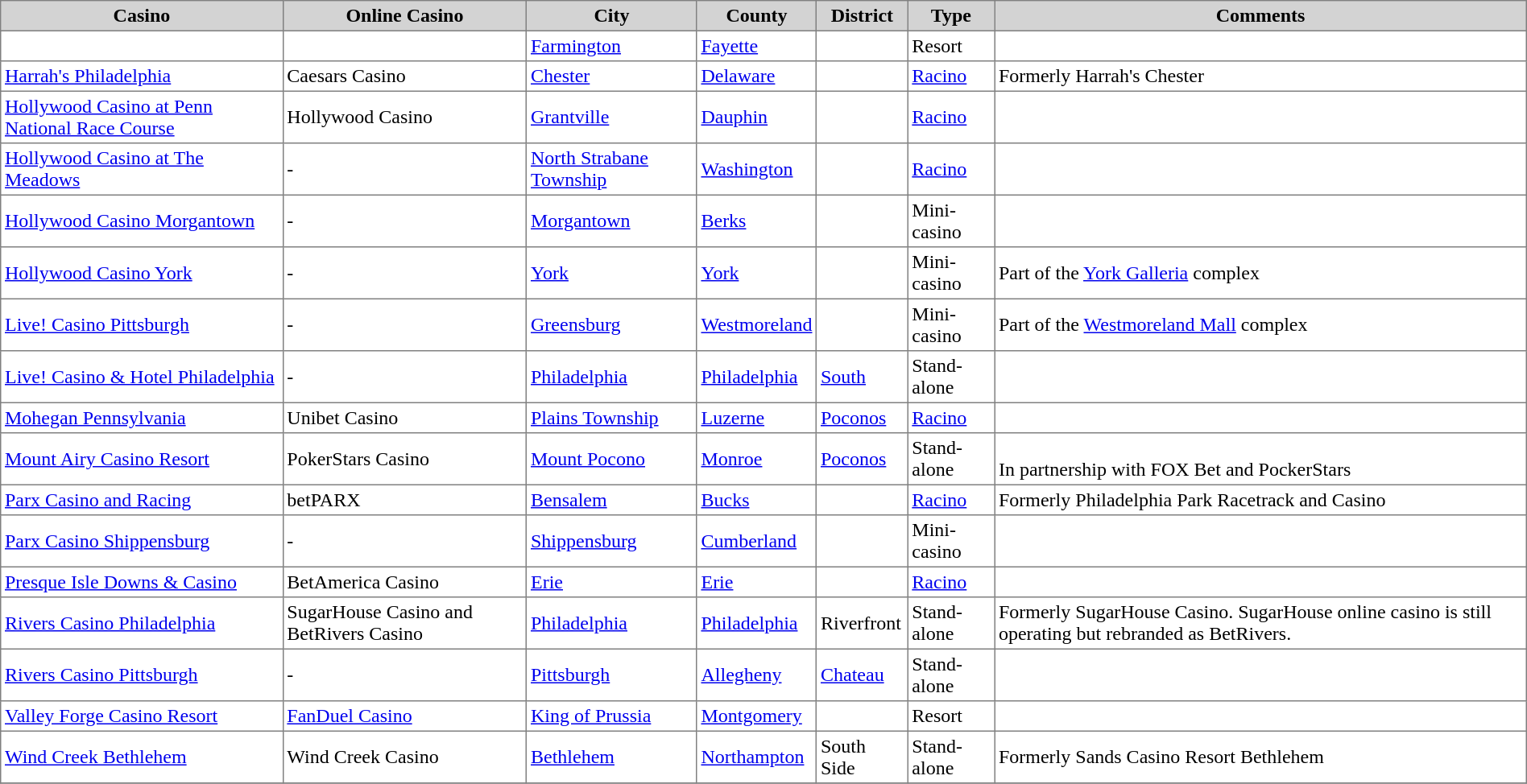<table class="toccolours sortable" border="1" cellpadding="3" style="border-collapse:collapse">
<tr bgcolor=lightgrey>
<th>Casino</th>
<th>Online Casino</th>
<th>City</th>
<th>County</th>
<th>District</th>
<th>Type</th>
<th>Comments<br><onlyinclude></th>
</tr>
<tr>
<td></td>
<td></td>
<td><a href='#'>Farmington</a></td>
<td><a href='#'>Fayette</a></td>
<td></td>
<td>Resort</td>
<td></td>
</tr>
<tr>
<td><a href='#'>Harrah's Philadelphia</a></td>
<td>Caesars Casino</td>
<td><a href='#'>Chester</a></td>
<td><a href='#'>Delaware</a></td>
<td></td>
<td><a href='#'>Racino</a></td>
<td>Formerly Harrah's Chester</td>
</tr>
<tr>
<td><a href='#'>Hollywood Casino at Penn National Race Course</a></td>
<td>Hollywood Casino</td>
<td><a href='#'>Grantville</a></td>
<td><a href='#'>Dauphin</a></td>
<td></td>
<td><a href='#'>Racino</a></td>
<td></td>
</tr>
<tr>
<td><a href='#'>Hollywood Casino at The Meadows</a></td>
<td>-</td>
<td><a href='#'>North Strabane Township</a></td>
<td><a href='#'>Washington</a></td>
<td></td>
<td><a href='#'>Racino</a></td>
<td></td>
</tr>
<tr>
<td><a href='#'>Hollywood Casino Morgantown</a></td>
<td>-</td>
<td><a href='#'>Morgantown</a></td>
<td><a href='#'>Berks</a></td>
<td></td>
<td>Mini-casino</td>
<td></td>
</tr>
<tr>
<td><a href='#'>Hollywood Casino York</a></td>
<td>-</td>
<td><a href='#'>York</a></td>
<td><a href='#'>York</a></td>
<td></td>
<td>Mini-casino</td>
<td>Part of the <a href='#'>York Galleria</a> complex</td>
</tr>
<tr>
<td><a href='#'>Live! Casino Pittsburgh</a></td>
<td>-</td>
<td><a href='#'>Greensburg</a></td>
<td><a href='#'>Westmoreland</a></td>
<td></td>
<td>Mini-casino</td>
<td>Part of the <a href='#'>Westmoreland Mall</a> complex</td>
</tr>
<tr>
<td><a href='#'>Live! Casino & Hotel Philadelphia</a></td>
<td>-</td>
<td><a href='#'>Philadelphia</a></td>
<td><a href='#'>Philadelphia</a></td>
<td><a href='#'>South</a></td>
<td>Stand-alone</td>
<td></td>
</tr>
<tr>
<td><a href='#'>Mohegan Pennsylvania</a></td>
<td>Unibet Casino</td>
<td><a href='#'>Plains Township</a></td>
<td><a href='#'>Luzerne</a></td>
<td><a href='#'>Poconos</a></td>
<td><a href='#'>Racino</a></td>
<td></td>
</tr>
<tr>
<td><a href='#'>Mount Airy Casino Resort</a></td>
<td>PokerStars Casino</td>
<td><a href='#'>Mount Pocono</a></td>
<td><a href='#'>Monroe</a></td>
<td><a href='#'>Poconos</a></td>
<td>Stand-alone</td>
<td><br>In partnership with FOX Bet and PockerStars</td>
</tr>
<tr>
<td><a href='#'>Parx Casino and Racing</a></td>
<td>betPARX</td>
<td><a href='#'>Bensalem</a></td>
<td><a href='#'>Bucks</a></td>
<td></td>
<td><a href='#'>Racino</a></td>
<td>Formerly Philadelphia Park Racetrack and Casino</td>
</tr>
<tr>
<td><a href='#'>Parx Casino Shippensburg</a></td>
<td>-</td>
<td><a href='#'>Shippensburg</a></td>
<td><a href='#'>Cumberland</a></td>
<td></td>
<td>Mini-casino</td>
<td></td>
</tr>
<tr>
<td><a href='#'>Presque Isle Downs & Casino</a></td>
<td>BetAmerica Casino</td>
<td><a href='#'>Erie</a></td>
<td><a href='#'>Erie</a></td>
<td></td>
<td><a href='#'>Racino</a></td>
<td></td>
</tr>
<tr>
<td><a href='#'>Rivers Casino Philadelphia</a></td>
<td>SugarHouse Casino and BetRivers Casino</td>
<td><a href='#'>Philadelphia</a></td>
<td><a href='#'>Philadelphia</a></td>
<td>Riverfront</td>
<td>Stand-alone</td>
<td>Formerly SugarHouse Casino. SugarHouse online casino is still operating but rebranded as BetRivers.</td>
</tr>
<tr>
<td><a href='#'>Rivers Casino Pittsburgh</a></td>
<td>-</td>
<td><a href='#'>Pittsburgh</a></td>
<td><a href='#'>Allegheny</a></td>
<td><a href='#'>Chateau</a></td>
<td>Stand-alone</td>
<td></td>
</tr>
<tr>
<td><a href='#'>Valley Forge Casino Resort</a></td>
<td><a href='#'>FanDuel Casino</a></td>
<td><a href='#'>King of Prussia</a></td>
<td><a href='#'>Montgomery</a></td>
<td></td>
<td>Resort</td>
<td></td>
</tr>
<tr>
<td><a href='#'>Wind Creek Bethlehem</a></td>
<td>Wind Creek Casino</td>
<td><a href='#'>Bethlehem</a></td>
<td><a href='#'>Northampton</a></td>
<td>South Side</td>
<td>Stand-alone</td>
<td>Formerly Sands Casino Resort Bethlehem</td>
</tr>
<tr>
</tr>
</table>
